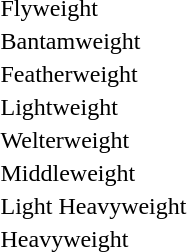<table>
<tr>
<td>Flyweight<br></td>
<td></td>
<td></td>
<td></td>
</tr>
<tr>
<td>Bantamweight<br></td>
<td></td>
<td></td>
<td></td>
</tr>
<tr>
<td>Featherweight<br></td>
<td></td>
<td></td>
<td></td>
</tr>
<tr>
<td>Lightweight<br></td>
<td></td>
<td></td>
<td></td>
</tr>
<tr>
<td>Welterweight<br></td>
<td></td>
<td></td>
<td></td>
</tr>
<tr>
<td>Middleweight<br></td>
<td></td>
<td></td>
<td></td>
</tr>
<tr>
<td>Light Heavyweight<br></td>
<td></td>
<td></td>
<td></td>
</tr>
<tr>
<td>Heavyweight<br></td>
<td></td>
<td></td>
<td></td>
</tr>
</table>
